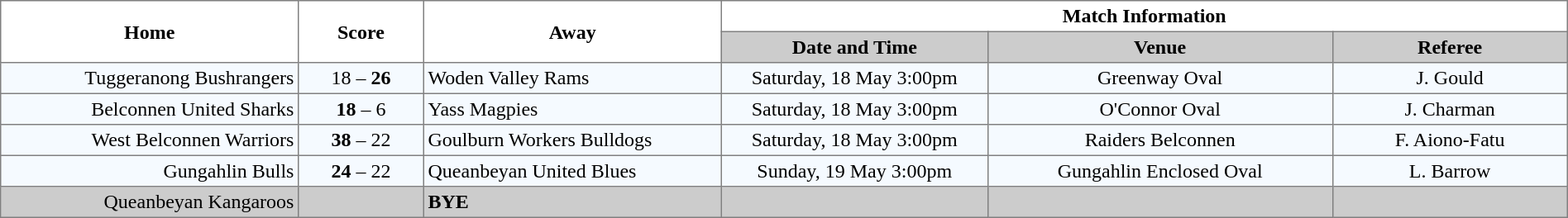<table border="1" cellpadding="3" cellspacing="0" width="100%" style="border-collapse:collapse;  text-align:center;">
<tr>
<th rowspan="2" width="19%">Home</th>
<th rowspan="2" width="8%">Score</th>
<th rowspan="2" width="19%">Away</th>
<th colspan="3">Match Information</th>
</tr>
<tr bgcolor="#CCCCCC">
<th width="17%">Date and Time</th>
<th width="22%">Venue</th>
<th width="50%">Referee</th>
</tr>
<tr style="text-align:center; background:#f5faff;">
<td align="right">Tuggeranong Bushrangers </td>
<td>18 – <strong>26</strong></td>
<td align="left"> Woden Valley Rams</td>
<td>Saturday, 18 May 3:00pm</td>
<td>Greenway Oval</td>
<td>J. Gould</td>
</tr>
<tr style="text-align:center; background:#f5faff;">
<td align="right">Belconnen United Sharks </td>
<td><strong>18</strong> – 6</td>
<td align="left"> Yass Magpies</td>
<td>Saturday, 18 May 3:00pm</td>
<td>O'Connor Oval</td>
<td>J. Charman</td>
</tr>
<tr style="text-align:center; background:#f5faff;">
<td align="right">West Belconnen Warriors </td>
<td><strong>38</strong> – 22</td>
<td align="left"><strong></strong> Goulburn Workers Bulldogs</td>
<td>Saturday, 18 May 3:00pm</td>
<td>Raiders Belconnen</td>
<td>F. Aiono-Fatu</td>
</tr>
<tr style="text-align:center; background:#f5faff;">
<td align="right">Gungahlin Bulls </td>
<td><strong>24</strong> – 22</td>
<td align="left"> Queanbeyan United Blues</td>
<td>Sunday, 19 May 3:00pm</td>
<td>Gungahlin Enclosed Oval</td>
<td>L. Barrow</td>
</tr>
<tr style="text-align:center; background:#CCCCCC;">
<td align="right">Queanbeyan Kangaroos </td>
<td></td>
<td align="left"><strong>BYE</strong></td>
<td></td>
<td></td>
<td></td>
</tr>
</table>
